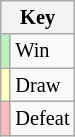<table class="wikitable" style="font-size: 85%">
<tr>
<th colspan="2">Key</th>
</tr>
<tr>
<td bgcolor=#BBF3BB></td>
<td>Win</td>
</tr>
<tr>
<td bgcolor=#FFFFBB></td>
<td>Draw</td>
</tr>
<tr>
<td bgcolor=#FFBBBB></td>
<td>Defeat</td>
</tr>
</table>
